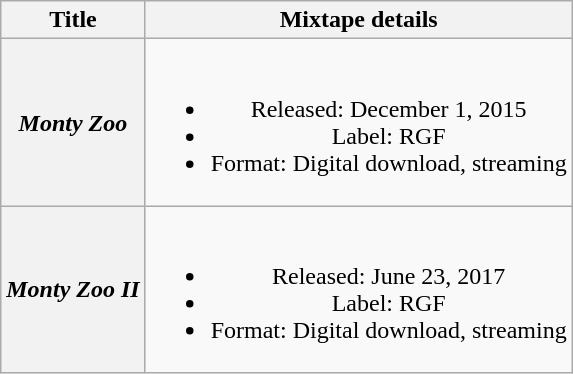<table class="wikitable plainrowheaders" style="text-align:center;">
<tr>
<th>Title</th>
<th>Mixtape details</th>
</tr>
<tr>
<th scope="row"><em>Monty Zoo</em></th>
<td><br><ul><li>Released: December 1, 2015</li><li>Label: RGF</li><li>Format: Digital download, streaming</li></ul></td>
</tr>
<tr>
<th scope="row"><em>Monty Zoo II</em></th>
<td><br><ul><li>Released: June 23, 2017</li><li>Label: RGF</li><li>Format: Digital download, streaming</li></ul></td>
</tr>
</table>
